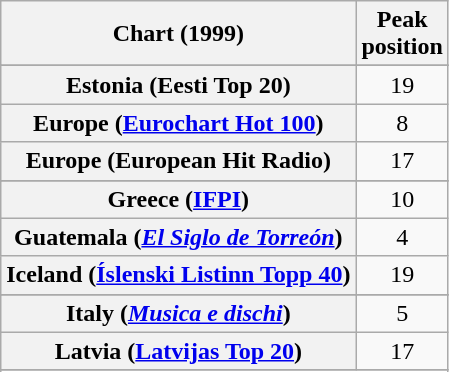<table class="wikitable sortable plainrowheaders" style="text-align:center">
<tr>
<th>Chart (1999)</th>
<th>Peak<br>position</th>
</tr>
<tr>
</tr>
<tr>
</tr>
<tr>
</tr>
<tr>
<th scope="row">Estonia (Eesti Top 20)</th>
<td>19</td>
</tr>
<tr>
<th scope="row">Europe (<a href='#'>Eurochart Hot 100</a>)</th>
<td>8</td>
</tr>
<tr>
<th scope="row">Europe (European Hit Radio)</th>
<td>17</td>
</tr>
<tr>
</tr>
<tr>
<th scope="row">Greece (<a href='#'>IFPI</a>)</th>
<td>10</td>
</tr>
<tr>
<th scope="row">Guatemala (<em><a href='#'>El Siglo de Torreón</a></em>)</th>
<td>4</td>
</tr>
<tr>
<th scope="row">Iceland (<a href='#'>Íslenski Listinn Topp 40</a>)</th>
<td>19</td>
</tr>
<tr>
</tr>
<tr>
<th scope="row">Italy (<em><a href='#'>Musica e dischi</a></em>)</th>
<td>5</td>
</tr>
<tr>
<th scope="row">Latvia (<a href='#'>Latvijas Top 20</a>)</th>
<td>17</td>
</tr>
<tr>
</tr>
<tr>
</tr>
<tr>
</tr>
<tr>
</tr>
<tr>
</tr>
<tr>
</tr>
<tr>
</tr>
<tr>
</tr>
</table>
